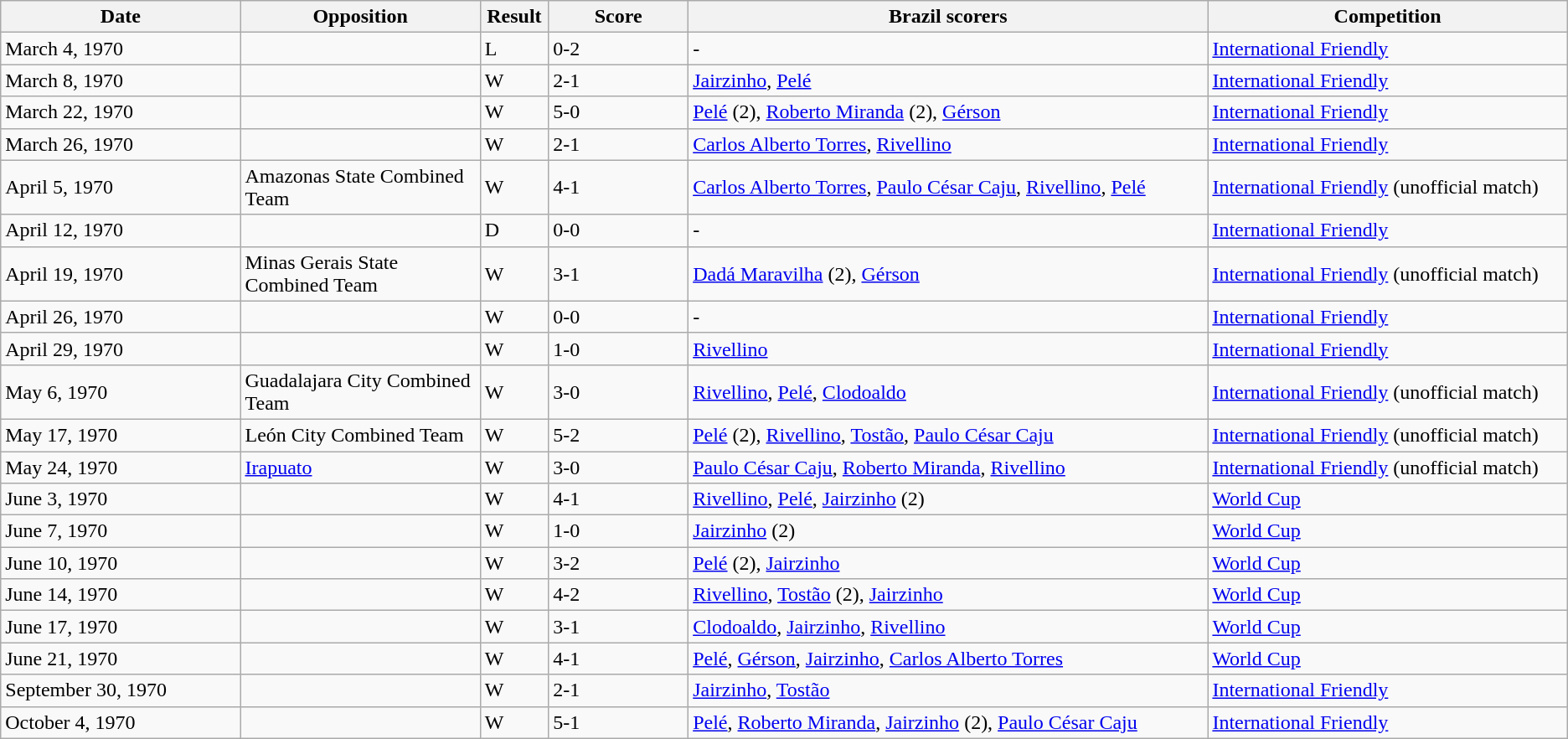<table class="wikitable" style="text-align: left;">
<tr>
<th width=12%>Date</th>
<th width=12%>Opposition</th>
<th width=1%>Result</th>
<th width=7%>Score</th>
<th width=26%>Brazil scorers</th>
<th width=18%>Competition</th>
</tr>
<tr>
<td>March 4, 1970</td>
<td></td>
<td>L</td>
<td>0-2</td>
<td>-</td>
<td><a href='#'>International Friendly</a></td>
</tr>
<tr>
<td>March 8, 1970</td>
<td></td>
<td>W</td>
<td>2-1</td>
<td><a href='#'>Jairzinho</a>, <a href='#'>Pelé</a></td>
<td><a href='#'>International Friendly</a></td>
</tr>
<tr>
<td>March 22, 1970</td>
<td></td>
<td>W</td>
<td>5-0</td>
<td><a href='#'>Pelé</a> (2), <a href='#'>Roberto Miranda</a> (2), <a href='#'>Gérson</a></td>
<td><a href='#'>International Friendly</a></td>
</tr>
<tr>
<td>March 26, 1970</td>
<td></td>
<td>W</td>
<td>2-1</td>
<td><a href='#'>Carlos Alberto Torres</a>, <a href='#'>Rivellino</a></td>
<td><a href='#'>International Friendly</a></td>
</tr>
<tr>
<td>April 5, 1970</td>
<td> Amazonas State Combined Team</td>
<td>W</td>
<td>4-1</td>
<td><a href='#'>Carlos Alberto Torres</a>, <a href='#'>Paulo César Caju</a>, <a href='#'>Rivellino</a>, <a href='#'>Pelé</a></td>
<td><a href='#'>International Friendly</a> (unofficial match)</td>
</tr>
<tr>
<td>April 12, 1970</td>
<td></td>
<td>D</td>
<td>0-0</td>
<td>-</td>
<td><a href='#'>International Friendly</a></td>
</tr>
<tr>
<td>April 19, 1970</td>
<td> Minas Gerais State Combined Team</td>
<td>W</td>
<td>3-1</td>
<td><a href='#'>Dadá Maravilha</a> (2), <a href='#'>Gérson</a></td>
<td><a href='#'>International Friendly</a> (unofficial match)</td>
</tr>
<tr>
<td>April 26, 1970</td>
<td></td>
<td>W</td>
<td>0-0</td>
<td>-</td>
<td><a href='#'>International Friendly</a></td>
</tr>
<tr>
<td>April 29, 1970</td>
<td></td>
<td>W</td>
<td>1-0</td>
<td><a href='#'>Rivellino</a></td>
<td><a href='#'>International Friendly</a></td>
</tr>
<tr>
<td>May 6, 1970</td>
<td> Guadalajara City Combined Team</td>
<td>W</td>
<td>3-0</td>
<td><a href='#'>Rivellino</a>, <a href='#'>Pelé</a>, <a href='#'>Clodoaldo</a></td>
<td><a href='#'>International Friendly</a> (unofficial match)</td>
</tr>
<tr>
<td>May 17, 1970</td>
<td>León City Combined Team</td>
<td>W</td>
<td>5-2</td>
<td><a href='#'>Pelé</a> (2), <a href='#'>Rivellino</a>, <a href='#'>Tostão</a>, <a href='#'>Paulo César Caju</a></td>
<td><a href='#'>International Friendly</a> (unofficial match)</td>
</tr>
<tr>
<td>May 24, 1970</td>
<td> <a href='#'>Irapuato</a></td>
<td>W</td>
<td>3-0</td>
<td><a href='#'>Paulo César Caju</a>, <a href='#'>Roberto Miranda</a>, <a href='#'>Rivellino</a></td>
<td><a href='#'>International Friendly</a> (unofficial match)</td>
</tr>
<tr>
<td>June 3, 1970</td>
<td></td>
<td>W</td>
<td>4-1</td>
<td><a href='#'>Rivellino</a>, <a href='#'>Pelé</a>, <a href='#'>Jairzinho</a> (2)</td>
<td><a href='#'>World Cup</a></td>
</tr>
<tr>
<td>June 7, 1970</td>
<td></td>
<td>W</td>
<td>1-0</td>
<td><a href='#'>Jairzinho</a> (2)</td>
<td><a href='#'>World Cup</a></td>
</tr>
<tr>
<td>June 10, 1970</td>
<td></td>
<td>W</td>
<td>3-2</td>
<td><a href='#'>Pelé</a> (2), <a href='#'>Jairzinho</a></td>
<td><a href='#'>World Cup</a></td>
</tr>
<tr>
<td>June 14, 1970</td>
<td></td>
<td>W</td>
<td>4-2</td>
<td><a href='#'>Rivellino</a>, <a href='#'>Tostão</a> (2), <a href='#'>Jairzinho</a></td>
<td><a href='#'>World Cup</a></td>
</tr>
<tr>
<td>June 17, 1970</td>
<td></td>
<td>W</td>
<td>3-1</td>
<td><a href='#'>Clodoaldo</a>, <a href='#'>Jairzinho</a>, <a href='#'>Rivellino</a></td>
<td><a href='#'>World Cup</a></td>
</tr>
<tr>
<td>June 21, 1970</td>
<td></td>
<td>W</td>
<td>4-1</td>
<td><a href='#'>Pelé</a>, <a href='#'>Gérson</a>, <a href='#'>Jairzinho</a>, <a href='#'>Carlos Alberto Torres</a></td>
<td><a href='#'>World Cup</a></td>
</tr>
<tr>
<td>September 30, 1970</td>
<td></td>
<td>W</td>
<td>2-1</td>
<td><a href='#'>Jairzinho</a>, <a href='#'>Tostão</a></td>
<td><a href='#'>International Friendly</a></td>
</tr>
<tr>
<td>October 4, 1970</td>
<td></td>
<td>W</td>
<td>5-1</td>
<td><a href='#'>Pelé</a>, <a href='#'>Roberto Miranda</a>, <a href='#'>Jairzinho</a> (2), <a href='#'>Paulo César Caju</a></td>
<td><a href='#'>International Friendly</a></td>
</tr>
</table>
